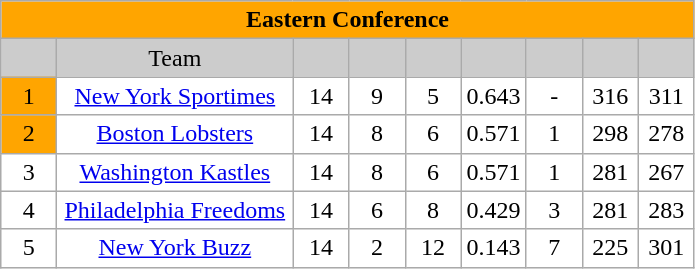<table class="wikitable" style="margin:1em; clear:right; text-align:left; line-height:normal; width=50%">
<tr>
<td style="text-align:center; background:orange" colspan=9><strong>Eastern Conference</strong></td>
</tr>
<tr>
<td style="text-align:center; background-color:#CCCCCC; width:30px"></td>
<td style="text-align:center; background-color:#CCCCCC; width:150px">Team</td>
<td style="text-align:center; background-color:#CCCCCC; width:30px"></td>
<td style="text-align:center; background-color:#CCCCCC; width:30px"></td>
<td style="text-align:center; background-color:#CCCCCC; width:30px"></td>
<td style="text-align:center; background-color:#CCCCCC; width:30px"></td>
<td style="text-align:center; background-color:#CCCCCC; width:30px"></td>
<td style="text-align:center; background-color:#CCCCCC; width:30px"></td>
<td style="text-align:center; background-color:#CCCCCC; width:30px"></td>
</tr>
<tr>
<td style="text-align:center; background:orange; width:30px">1</td>
<td style="text-align:center; background:white; width:150px"><a href='#'>New York Sportimes</a></td>
<td style="text-align:center; background:white; width:30px">14</td>
<td style="text-align:center; background:white; width:30px">9</td>
<td style="text-align:center; background:white; width:30px">5</td>
<td style="text-align:center; background:white; width:30px">0.643</td>
<td style="text-align:center; background:white; width:30px">-</td>
<td style="text-align:center; background:white; width:30px">316</td>
<td style="text-align:center; background:white; width:30px">311</td>
</tr>
<tr>
<td style="text-align:center; background:orange; width:30px">2</td>
<td style="text-align:center; background:white; width:150px"><a href='#'>Boston Lobsters</a></td>
<td style="text-align:center; background:white; width:30px">14</td>
<td style="text-align:center; background:white; width:30px">8</td>
<td style="text-align:center; background:white; width:30px">6</td>
<td style="text-align:center; background:white; width:30px">0.571</td>
<td style="text-align:center; background:white; width:30px">1</td>
<td style="text-align:center; background:white; width:30px">298</td>
<td style="text-align:center; background:white; width:30px">278</td>
</tr>
<tr>
<td style="text-align:center; background:white; width:30px">3</td>
<td style="text-align:center; background:white; width:150px"><a href='#'>Washington Kastles</a></td>
<td style="text-align:center; background:white; width:30px">14</td>
<td style="text-align:center; background:white; width:30px">8</td>
<td style="text-align:center; background:white; width:30px">6</td>
<td style="text-align:center; background:white; width:30px">0.571</td>
<td style="text-align:center; background:white; width:30px">1</td>
<td style="text-align:center; background:white; width:30px">281</td>
<td style="text-align:center; background:white; width:30px">267</td>
</tr>
<tr>
<td style="text-align:center; background:white; width:30px">4</td>
<td style="text-align:center; background:white; width:150px"><a href='#'>Philadelphia Freedoms</a></td>
<td style="text-align:center; background:white; width:30px">14</td>
<td style="text-align:center; background:white; width:30px">6</td>
<td style="text-align:center; background:white; width:30px">8</td>
<td style="text-align:center; background:white; width:30px">0.429</td>
<td style="text-align:center; background:white; width:30px">3</td>
<td style="text-align:center; background:white; width:30px">281</td>
<td style="text-align:center; background:white; width:30px">283</td>
</tr>
<tr>
<td style="text-align:center; background:white; width:30px">5</td>
<td style="text-align:center; background:white; width:150px"><a href='#'>New York Buzz</a></td>
<td style="text-align:center; background:white; width:30px">14</td>
<td style="text-align:center; background:white; width:30px">2</td>
<td style="text-align:center; background:white; width:30px">12</td>
<td style="text-align:center; background:white; width:30px">0.143</td>
<td style="text-align:center; background:white; width:30px">7</td>
<td style="text-align:center; background:white; width:30px">225</td>
<td style="text-align:center; background:white; width:30px">301</td>
</tr>
</table>
